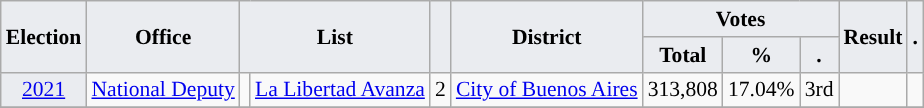<table class="wikitable" style="font-size:90%; text-align:center;">
<tr>
<th style="background-color:#EAECF0;" rowspan=2>Election</th>
<th style="background-color:#EAECF0;" rowspan=2>Office</th>
<th style="background-color:#EAECF0;" colspan=2 rowspan=2>List</th>
<th style="background-color:#EAECF0;" rowspan=2></th>
<th style="background-color:#EAECF0;" rowspan=2>District</th>
<th style="background-color:#EAECF0;" colspan=3>Votes</th>
<th style="background-color:#EAECF0;" rowspan=2>Result</th>
<th style="background-color:#EAECF0;" rowspan=2>.</th>
</tr>
<tr>
<th style="background-color:#EAECF0;">Total</th>
<th style="background-color:#EAECF0;">%</th>
<th style="background-color:#EAECF0;">.</th>
</tr>
<tr>
<td style="background-color:#EAECF0;"><a href='#'>2021</a></td>
<td><a href='#'>National Deputy</a></td>
<td style="background-color:"></td>
<td><a href='#'>La Libertad Avanza</a></td>
<td>2</td>
<td><a href='#'>City of Buenos Aires</a></td>
<td>313,808</td>
<td>17.04%</td>
<td>3rd</td>
<td></td>
<td></td>
</tr>
<tr>
</tr>
</table>
